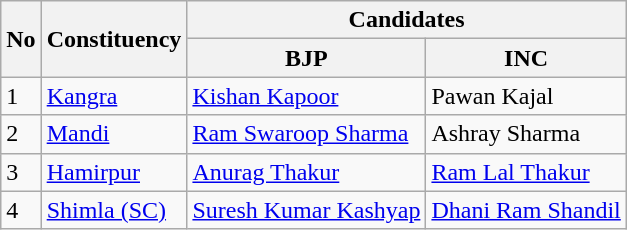<table class="wikitable sortable">
<tr>
<th rowspan="2">No</th>
<th rowspan="2">Constituency</th>
<th colspan="2">Candidates</th>
</tr>
<tr>
<th>BJP</th>
<th>INC</th>
</tr>
<tr>
<td>1</td>
<td><a href='#'>Kangra</a></td>
<td><a href='#'>Kishan Kapoor</a></td>
<td>Pawan Kajal</td>
</tr>
<tr>
<td>2</td>
<td><a href='#'>Mandi</a></td>
<td><a href='#'>Ram Swaroop Sharma</a></td>
<td>Ashray Sharma</td>
</tr>
<tr>
<td>3</td>
<td><a href='#'>Hamirpur</a></td>
<td><a href='#'>Anurag Thakur</a></td>
<td><a href='#'>Ram Lal Thakur</a></td>
</tr>
<tr>
<td>4</td>
<td><a href='#'>Shimla (SC)</a></td>
<td><a href='#'>Suresh Kumar Kashyap</a></td>
<td><a href='#'>Dhani Ram Shandil</a></td>
</tr>
</table>
